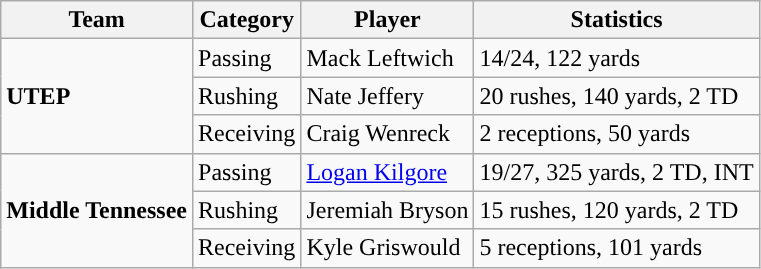<table class="wikitable" style="float: left;">
<tr>
<th>Team</th>
<th>Category</th>
<th>Player</th>
<th>Statistics</th>
</tr>
<tr>
<td rowspan=3><strong>UTEP</strong></td>
<td>Passing</td>
<td>Mack Leftwich</td>
<td>14/24, 122 yards</td>
</tr>
<tr>
<td>Rushing</td>
<td>Nate Jeffery</td>
<td>20 rushes, 140 yards, 2 TD</td>
</tr>
<tr>
<td>Receiving</td>
<td>Craig Wenreck</td>
<td>2 receptions, 50 yards</td>
</tr>
<tr>
<td rowspan=3><strong>Middle Tennessee</strong></td>
<td>Passing</td>
<td><a href='#'>Logan Kilgore</a></td>
<td>19/27, 325 yards, 2 TD, INT</td>
</tr>
<tr>
<td>Rushing</td>
<td>Jeremiah Bryson</td>
<td>15 rushes, 120 yards, 2 TD</td>
</tr>
<tr>
<td>Receiving</td>
<td>Kyle Griswould</td>
<td>5 receptions, 101 yards</td>
</tr>
</table>
